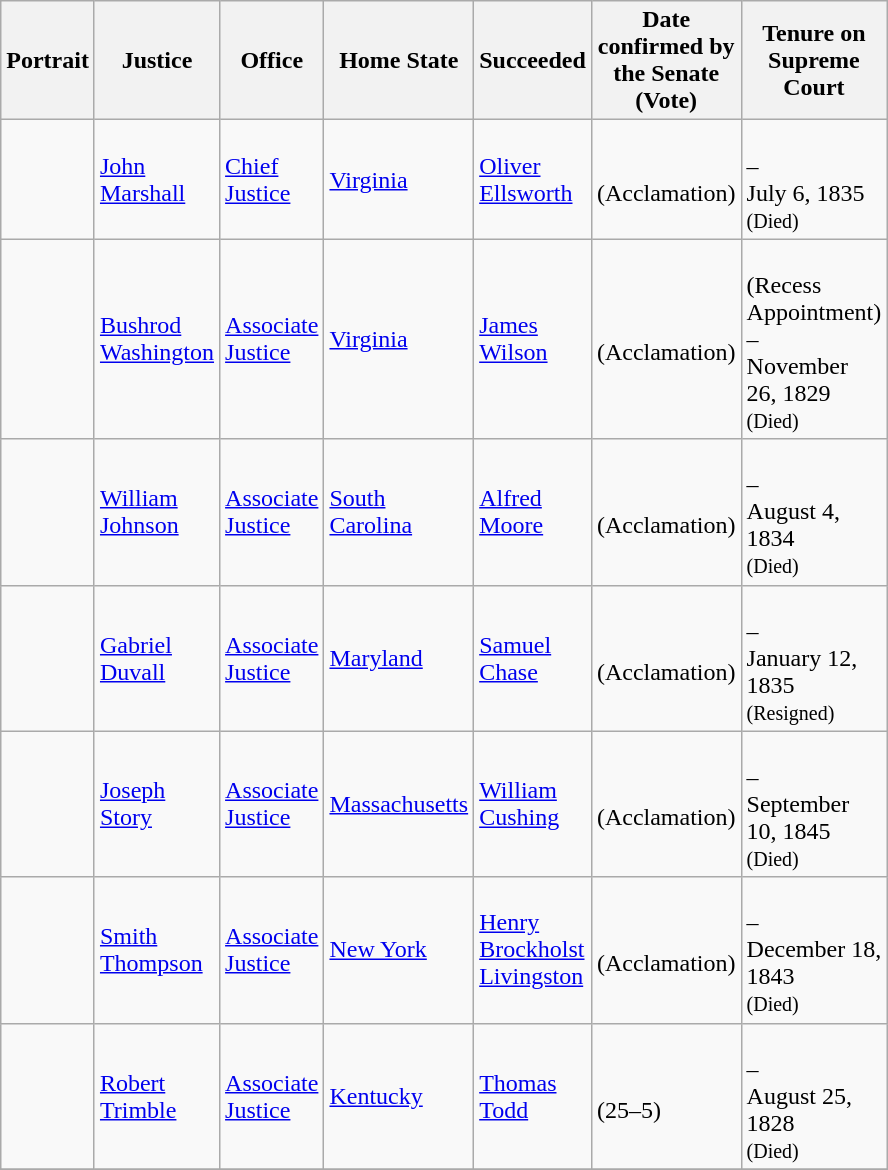<table class="wikitable sortable">
<tr>
<th scope="col" style="width: 10px;">Portrait</th>
<th scope="col" style="width: 10px;">Justice</th>
<th scope="col" style="width: 10px;">Office</th>
<th scope="col" style="width: 10px;">Home State</th>
<th scope="col" style="width: 10px;">Succeeded</th>
<th scope="col" style="width: 10px;">Date confirmed by the Senate<br>(Vote)</th>
<th scope="col" style="width: 10px;">Tenure on Supreme Court</th>
</tr>
<tr>
<td></td>
<td><a href='#'>John Marshall</a></td>
<td><a href='#'>Chief Justice</a></td>
<td><a href='#'>Virginia</a></td>
<td><a href='#'>Oliver Ellsworth</a></td>
<td><br>(Acclamation)</td>
<td><br>–<br>July 6, 1835<br><small>(Died)</small></td>
</tr>
<tr>
<td></td>
<td><a href='#'>Bushrod Washington</a></td>
<td><a href='#'>Associate Justice</a></td>
<td><a href='#'>Virginia</a></td>
<td><a href='#'>James Wilson</a></td>
<td><br>(Acclamation)</td>
<td><br>(Recess Appointment)<br>–<br>November 26, 1829<br><small>(Died)</small></td>
</tr>
<tr>
<td></td>
<td><a href='#'>William Johnson</a></td>
<td><a href='#'>Associate Justice</a></td>
<td><a href='#'>South Carolina</a></td>
<td><a href='#'>Alfred Moore</a></td>
<td><br>(Acclamation)</td>
<td><br>–<br>August 4, 1834<br><small>(Died)</small></td>
</tr>
<tr>
<td></td>
<td><a href='#'>Gabriel Duvall</a><br></td>
<td><a href='#'>Associate Justice</a></td>
<td><a href='#'>Maryland</a></td>
<td><a href='#'>Samuel Chase</a></td>
<td><br>(Acclamation)</td>
<td><br>–<br>January 12, 1835<br><small>(Resigned)</small></td>
</tr>
<tr>
<td></td>
<td><a href='#'>Joseph Story</a><br></td>
<td><a href='#'>Associate Justice</a></td>
<td><a href='#'>Massachusetts</a></td>
<td><a href='#'>William Cushing</a></td>
<td><br>(Acclamation)</td>
<td><br>–<br>September 10, 1845<br><small>(Died)</small></td>
</tr>
<tr>
<td></td>
<td><a href='#'>Smith Thompson</a></td>
<td><a href='#'>Associate Justice</a></td>
<td><a href='#'>New York</a></td>
<td><a href='#'>Henry Brockholst Livingston</a></td>
<td><br>(Acclamation)</td>
<td><br>–<br>December 18, 1843<br><small>(Died)</small></td>
</tr>
<tr>
<td></td>
<td><a href='#'>Robert Trimble</a></td>
<td><a href='#'>Associate Justice</a></td>
<td><a href='#'>Kentucky</a></td>
<td><a href='#'>Thomas Todd</a></td>
<td><br>(25–5)</td>
<td><br>–<br>August 25, 1828<br><small>(Died)</small></td>
</tr>
<tr>
</tr>
</table>
